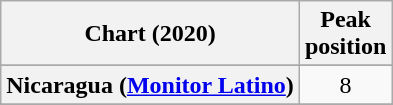<table class="wikitable sortable plainrowheaders" style="text-align:center">
<tr>
<th scope="col">Chart (2020)</th>
<th scope="col">Peak<br>position</th>
</tr>
<tr>
</tr>
<tr>
<th scope="row">Nicaragua (<a href='#'>Monitor Latino</a>)</th>
<td>8</td>
</tr>
<tr>
</tr>
<tr>
</tr>
<tr>
</tr>
</table>
